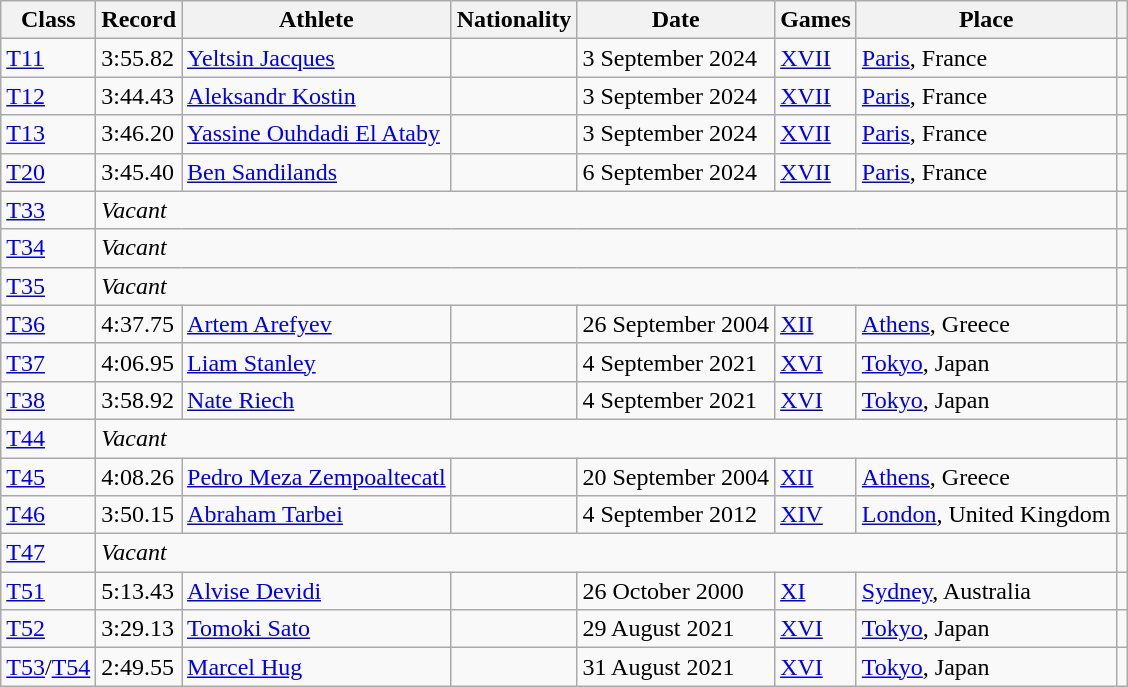<table class="wikitable">
<tr>
<th>Class</th>
<th>Record</th>
<th>Athlete</th>
<th>Nationality</th>
<th>Date</th>
<th>Games</th>
<th>Place</th>
<th></th>
</tr>
<tr>
<td><a href='#'>T11</a></td>
<td>3:55.82</td>
<td><a href='#'>Yeltsin Jacques</a></td>
<td></td>
<td>3 September 2024</td>
<td><a href='#'>XVII</a></td>
<td><a href='#'>Paris</a>, France</td>
<td></td>
</tr>
<tr>
<td><a href='#'>T12</a></td>
<td>3:44.43</td>
<td><a href='#'>Aleksandr Kostin</a></td>
<td></td>
<td>3 September 2024</td>
<td><a href='#'>XVII</a></td>
<td><a href='#'>Paris</a>, France</td>
<td></td>
</tr>
<tr>
<td><a href='#'>T13</a></td>
<td>3:46.20</td>
<td><a href='#'>Yassine Ouhdadi El Ataby</a></td>
<td></td>
<td>3 September 2024</td>
<td><a href='#'>XVII</a></td>
<td><a href='#'>Paris</a>, France</td>
<td></td>
</tr>
<tr>
<td><a href='#'>T20</a></td>
<td>3:45.40</td>
<td><a href='#'>Ben Sandilands</a></td>
<td></td>
<td>6 September 2024</td>
<td><a href='#'>XVII</a></td>
<td><a href='#'>Paris</a>, France</td>
<td></td>
</tr>
<tr>
<td><a href='#'>T33</a></td>
<td colspan="6"><em>Vacant</em></td>
<td></td>
</tr>
<tr>
<td><a href='#'>T34</a></td>
<td colspan="6"><em>Vacant</em></td>
<td></td>
</tr>
<tr>
<td><a href='#'>T35</a></td>
<td colspan="6"><em>Vacant</em></td>
<td></td>
</tr>
<tr>
<td><a href='#'>T36</a></td>
<td>4:37.75</td>
<td><a href='#'>Artem Arefyev</a></td>
<td></td>
<td>26 September 2004</td>
<td><a href='#'>XII</a></td>
<td><a href='#'>Athens</a>, Greece</td>
<td></td>
</tr>
<tr>
<td><a href='#'>T37</a></td>
<td>4:06.95</td>
<td><a href='#'>Liam Stanley</a></td>
<td></td>
<td>4 September 2021</td>
<td><a href='#'>XVI</a></td>
<td><a href='#'>Tokyo</a>, Japan</td>
<td></td>
</tr>
<tr>
<td><a href='#'>T38</a></td>
<td>3:58.92</td>
<td><a href='#'>Nate Riech</a></td>
<td></td>
<td>4 September 2021</td>
<td><a href='#'>XVI</a></td>
<td><a href='#'>Tokyo</a>, Japan</td>
<td></td>
</tr>
<tr>
<td><a href='#'>T44</a></td>
<td colspan="6"><em>Vacant</em></td>
<td></td>
</tr>
<tr>
<td><a href='#'>T45</a></td>
<td>4:08.26</td>
<td><a href='#'>Pedro Meza Zempoaltecatl</a></td>
<td></td>
<td>20 September 2004</td>
<td><a href='#'>XII</a></td>
<td><a href='#'>Athens</a>, Greece</td>
<td></td>
</tr>
<tr>
<td><a href='#'>T46</a></td>
<td>3:50.15</td>
<td><a href='#'>Abraham Tarbei</a></td>
<td></td>
<td>4 September 2012</td>
<td><a href='#'>XIV</a></td>
<td><a href='#'>London</a>, United Kingdom</td>
<td></td>
</tr>
<tr>
<td><a href='#'>T47</a></td>
<td colspan="6"><em>Vacant</em></td>
<td></td>
</tr>
<tr>
<td><a href='#'>T51</a></td>
<td>5:13.43</td>
<td><a href='#'>Alvise Devidi</a></td>
<td></td>
<td>26 October 2000</td>
<td><a href='#'>XI</a></td>
<td><a href='#'>Sydney</a>, Australia</td>
<td></td>
</tr>
<tr>
<td><a href='#'>T52</a></td>
<td>3:29.13</td>
<td><a href='#'>Tomoki Sato</a></td>
<td></td>
<td>29 August 2021</td>
<td><a href='#'>XVI</a></td>
<td><a href='#'>Tokyo</a>, Japan</td>
<td></td>
</tr>
<tr>
<td><a href='#'>T53</a>/<a href='#'>T54</a></td>
<td>2:49.55</td>
<td><a href='#'>Marcel Hug</a></td>
<td></td>
<td>31 August 2021</td>
<td><a href='#'>XVI</a></td>
<td><a href='#'>Tokyo</a>, Japan</td>
<td></td>
</tr>
</table>
